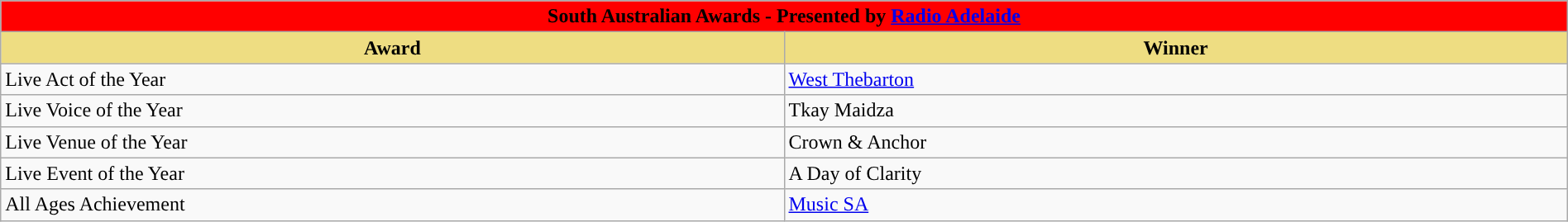<table class="wikitable" width=100%>
<tr>
<th colspan="2" ! style="width:15%;background:red">South Australian Awards - Presented by <a href='#'>Radio Adelaide</a></th>
</tr>
<tr>
<th style="width:10%;background:#EEDD82;">Award</th>
<th style="width:10%;background:#EEDD82;">Winner</th>
</tr>
<tr>
<td>Live Act of the Year</td>
<td><a href='#'>West Thebarton</a></td>
</tr>
<tr>
<td>Live Voice of the Year</td>
<td>Tkay Maidza</td>
</tr>
<tr>
<td>Live Venue of the Year</td>
<td>Crown & Anchor</td>
</tr>
<tr>
<td>Live Event of the Year</td>
<td>A Day of Clarity</td>
</tr>
<tr>
<td>All Ages Achievement</td>
<td><a href='#'>Music SA</a></td>
</tr>
</table>
